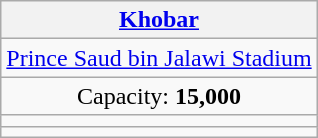<table class="wikitable" style="margin:1em auto; text-align:center;">
<tr>
<th><a href='#'>Khobar</a></th>
</tr>
<tr>
<td><a href='#'>Prince Saud bin Jalawi Stadium</a></td>
</tr>
<tr>
<td>Capacity: <strong>15,000</strong></td>
</tr>
<tr>
<td></td>
</tr>
<tr>
<td></td>
</tr>
</table>
